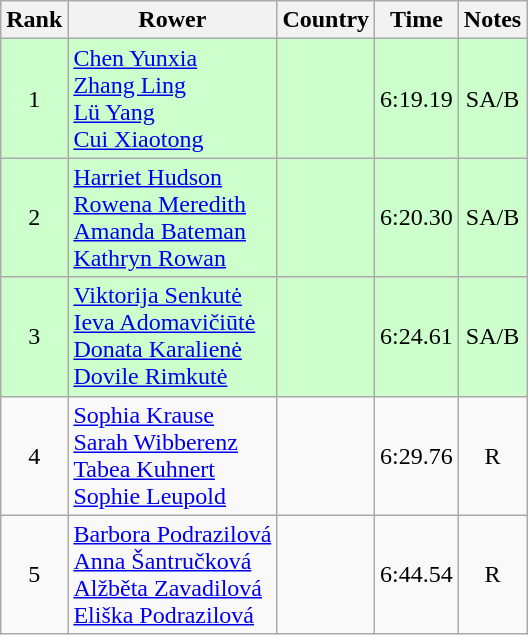<table class="wikitable" style="text-align:center">
<tr>
<th>Rank</th>
<th>Rower</th>
<th>Country</th>
<th>Time</th>
<th>Notes</th>
</tr>
<tr bgcolor=ccffcc>
<td>1</td>
<td align="left"><a href='#'>Chen Yunxia</a><br><a href='#'>Zhang Ling</a><br><a href='#'>Lü Yang</a><br><a href='#'>Cui Xiaotong</a></td>
<td align="left"></td>
<td>6:19.19</td>
<td>SA/B</td>
</tr>
<tr bgcolor=ccffcc>
<td>2</td>
<td align="left"><a href='#'>Harriet Hudson</a><br><a href='#'>Rowena Meredith</a><br><a href='#'>Amanda Bateman</a><br><a href='#'>Kathryn Rowan</a></td>
<td align="left"></td>
<td>6:20.30</td>
<td>SA/B</td>
</tr>
<tr bgcolor=ccffcc>
<td>3</td>
<td align="left"><a href='#'>Viktorija Senkutė</a><br><a href='#'>Ieva Adomavičiūtė</a><br><a href='#'>Donata Karalienė</a><br><a href='#'>Dovile Rimkutė</a></td>
<td align="left"></td>
<td>6:24.61</td>
<td>SA/B</td>
</tr>
<tr>
<td>4</td>
<td align="left"><a href='#'>Sophia Krause</a><br><a href='#'>Sarah Wibberenz</a><br><a href='#'>Tabea Kuhnert</a><br><a href='#'>Sophie Leupold</a></td>
<td align="left"></td>
<td>6:29.76</td>
<td>R</td>
</tr>
<tr>
<td>5</td>
<td align="left"><a href='#'>Barbora Podrazilová</a><br><a href='#'>Anna Šantručková</a><br><a href='#'>Alžběta Zavadilová</a><br><a href='#'>Eliška Podrazilová</a></td>
<td align="left"></td>
<td>6:44.54</td>
<td>R</td>
</tr>
</table>
